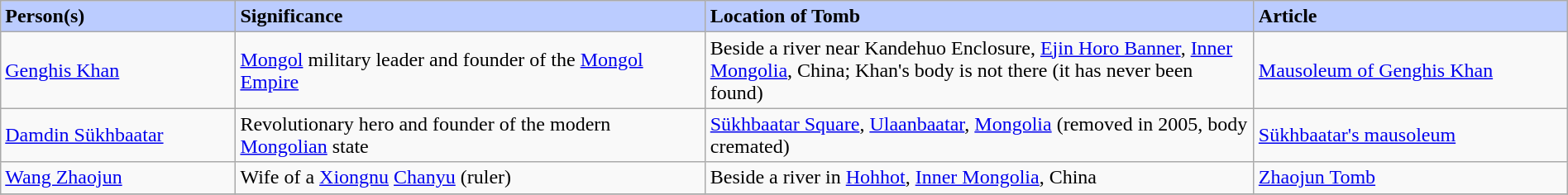<table class="wikitable" width="100%" border="1" cellspacing="0" cellpadding="2">
<tr>
<td width="15%" bgcolor="#bbccff"><strong>Person(s)</strong></td>
<td width="30%" bgcolor="#bbccff"><strong>Significance</strong></td>
<td width="35%" bgcolor="#bbccff"><strong>Location of Tomb</strong></td>
<td width="20%" bgcolor="#bbccff"><strong>Article</strong></td>
</tr>
<tr>
<td><a href='#'>Genghis Khan</a></td>
<td><a href='#'>Mongol</a> military leader and founder of the <a href='#'>Mongol Empire</a></td>
<td>Beside a river near Kandehuo Enclosure, <a href='#'>Ejin Horo Banner</a>, <a href='#'>Inner Mongolia</a>, China; Khan's body is not there (it has never been found)</td>
<td><a href='#'>Mausoleum of Genghis Khan</a></td>
</tr>
<tr>
<td><a href='#'>Damdin Sükhbaatar</a></td>
<td>Revolutionary hero and founder of the modern <a href='#'>Mongolian</a> state</td>
<td><a href='#'>Sükhbaatar Square</a>, <a href='#'>Ulaanbaatar</a>, <a href='#'>Mongolia</a> (removed in 2005, body cremated)</td>
<td><a href='#'>Sükhbaatar's mausoleum</a></td>
</tr>
<tr>
<td><a href='#'>Wang Zhaojun</a></td>
<td>Wife of a <a href='#'>Xiongnu</a> <a href='#'>Chanyu</a> (ruler)</td>
<td>Beside a river in <a href='#'>Hohhot</a>, <a href='#'>Inner Mongolia</a>, China</td>
<td><a href='#'>Zhaojun Tomb</a></td>
</tr>
<tr>
</tr>
</table>
